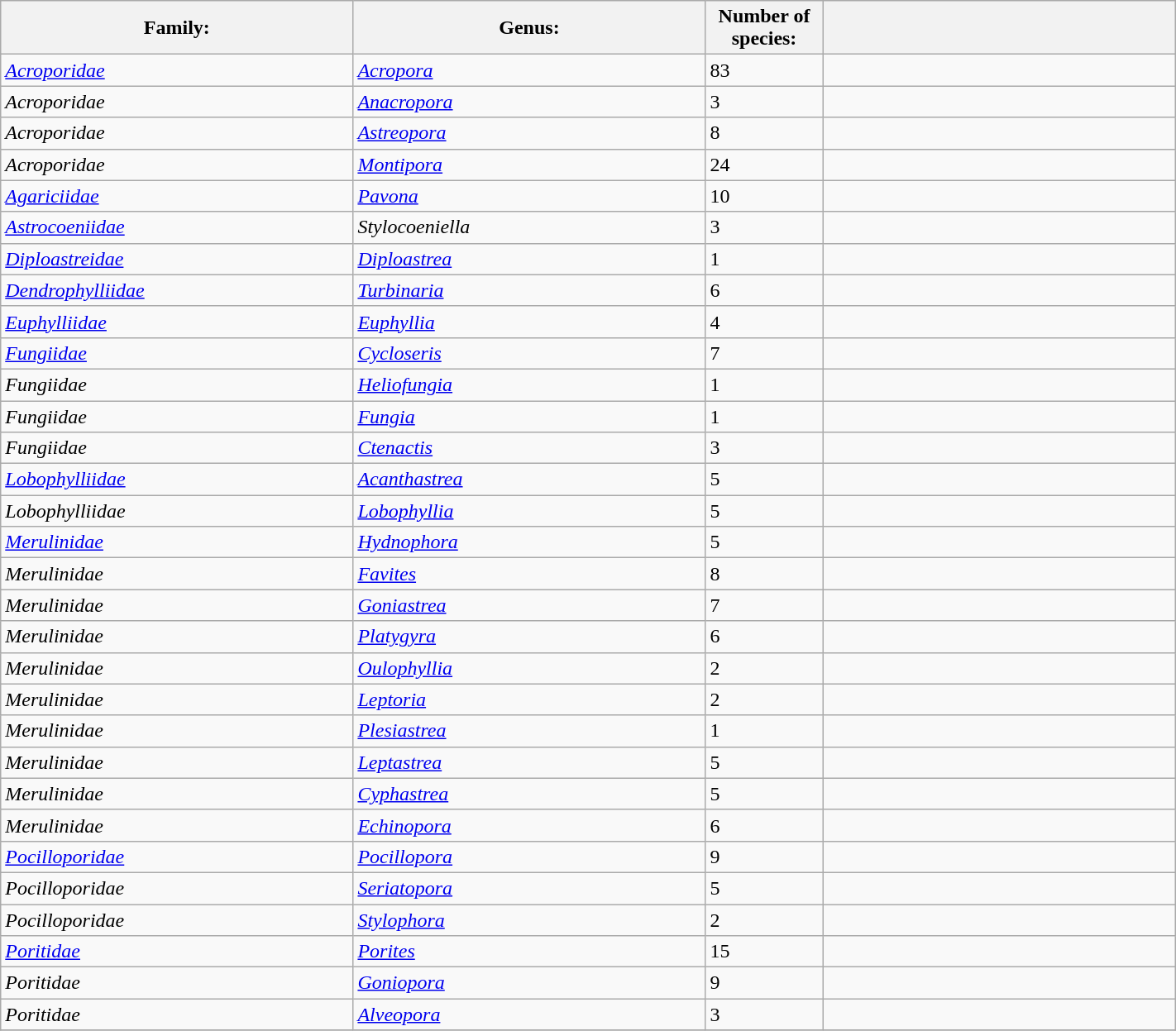<table class="wikitable sortable" style="width:75%; margin:auto;">
<tr>
<th style="width:30%;">Family:</th>
<th style="width:30%;">Genus:</th>
<th style="width:10%;">Number of species:</th>
<th style="width:30%;"></th>
</tr>
<tr valign="top">
<td><em><a href='#'>Acroporidae</a></em></td>
<td><em><a href='#'>Acropora</a></em></td>
<td>83</td>
<td></td>
</tr>
<tr valign="top">
<td><em>Acroporidae</em></td>
<td><em><a href='#'>Anacropora</a></em></td>
<td>3</td>
<td></td>
</tr>
<tr valign="top">
<td><em>Acroporidae</em></td>
<td><em><a href='#'>Astreopora</a></em></td>
<td>8</td>
<td></td>
</tr>
<tr valign="top">
<td><em>Acroporidae</em></td>
<td><em><a href='#'>Montipora</a></em></td>
<td>24</td>
<td></td>
</tr>
<tr valign="top">
<td><em><a href='#'>Agariciidae</a></em></td>
<td><em><a href='#'>Pavona</a></em></td>
<td>10</td>
<td></td>
</tr>
<tr valign="top">
<td><em><a href='#'>Astrocoeniidae</a></em></td>
<td><em>Stylocoeniella</em></td>
<td>3</td>
<td></td>
</tr>
<tr valign="top">
<td><em><a href='#'>Diploastreidae</a></em></td>
<td><em><a href='#'>Diploastrea</a></em></td>
<td>1</td>
<td></td>
</tr>
<tr valign="top">
<td><em><a href='#'>Dendrophylliidae</a></em></td>
<td><em><a href='#'>Turbinaria</a></em></td>
<td>6</td>
<td></td>
</tr>
<tr valign="top">
<td><em><a href='#'>Euphylliidae</a></em></td>
<td><em><a href='#'>Euphyllia</a></em></td>
<td>4</td>
<td></td>
</tr>
<tr valign="top">
<td><em><a href='#'>Fungiidae</a></em></td>
<td><em><a href='#'>Cycloseris</a></em></td>
<td>7</td>
<td></td>
</tr>
<tr valign="top">
<td><em>Fungiidae</em></td>
<td><em><a href='#'>Heliofungia</a></em></td>
<td>1</td>
<td></td>
</tr>
<tr valign="top">
<td><em>Fungiidae</em></td>
<td><em><a href='#'>Fungia</a></em></td>
<td>1</td>
<td></td>
</tr>
<tr valign="top">
<td><em>Fungiidae</em></td>
<td><em><a href='#'>Ctenactis</a></em></td>
<td>3</td>
<td></td>
</tr>
<tr valign="top">
<td><em><a href='#'>Lobophylliidae</a></em></td>
<td><em><a href='#'>Acanthastrea</a></em></td>
<td>5</td>
<td></td>
</tr>
<tr valign="top">
<td><em>Lobophylliidae</em></td>
<td><em><a href='#'>Lobophyllia</a></em></td>
<td>5</td>
<td></td>
</tr>
<tr valign="top">
<td><em><a href='#'>Merulinidae</a></em></td>
<td><em><a href='#'>Hydnophora</a></em></td>
<td>5</td>
<td></td>
</tr>
<tr valign="top">
<td><em>Merulinidae</em></td>
<td><em><a href='#'>Favites</a></em></td>
<td>8</td>
<td></td>
</tr>
<tr valign="top">
<td><em>Merulinidae</em></td>
<td><em><a href='#'>Goniastrea</a></em></td>
<td>7</td>
<td></td>
</tr>
<tr valign="top">
<td><em>Merulinidae</em></td>
<td><em><a href='#'>Platygyra</a></em></td>
<td>6</td>
<td></td>
</tr>
<tr valign="top">
<td><em>Merulinidae</em></td>
<td><em><a href='#'>Oulophyllia</a></em></td>
<td>2</td>
<td></td>
</tr>
<tr valign="top">
<td><em>Merulinidae</em></td>
<td><em><a href='#'>Leptoria</a></em></td>
<td>2</td>
<td></td>
</tr>
<tr valign="top">
<td><em>Merulinidae</em></td>
<td><em><a href='#'>Plesiastrea</a></em></td>
<td>1</td>
<td></td>
</tr>
<tr valign="top">
<td><em>Merulinidae</em></td>
<td><em><a href='#'>Leptastrea</a></em></td>
<td>5</td>
<td></td>
</tr>
<tr valign="top">
<td><em>Merulinidae</em></td>
<td><em><a href='#'>Cyphastrea</a></em></td>
<td>5</td>
<td></td>
</tr>
<tr valign="top">
<td><em>Merulinidae</em></td>
<td><em><a href='#'>Echinopora</a></em></td>
<td>6</td>
<td></td>
</tr>
<tr valign="top">
<td><em><a href='#'>Pocilloporidae</a></em></td>
<td><em><a href='#'>Pocillopora</a></em></td>
<td>9</td>
<td></td>
</tr>
<tr valign="top">
<td><em>Pocilloporidae</em></td>
<td><em><a href='#'>Seriatopora</a></em></td>
<td>5</td>
<td></td>
</tr>
<tr valign="top">
<td><em>Pocilloporidae</em></td>
<td><em><a href='#'>Stylophora</a></em></td>
<td>2</td>
<td></td>
</tr>
<tr valign="top">
<td><em><a href='#'>Poritidae</a></em></td>
<td><em><a href='#'>Porites</a></em></td>
<td>15</td>
<td></td>
</tr>
<tr valign="top">
<td><em>Poritidae</em></td>
<td><em><a href='#'>Goniopora</a></em></td>
<td>9</td>
<td></td>
</tr>
<tr valign="top">
<td><em>Poritidae</em></td>
<td><em><a href='#'>Alveopora</a></em></td>
<td>3</td>
<td></td>
</tr>
<tr valign="top">
</tr>
</table>
